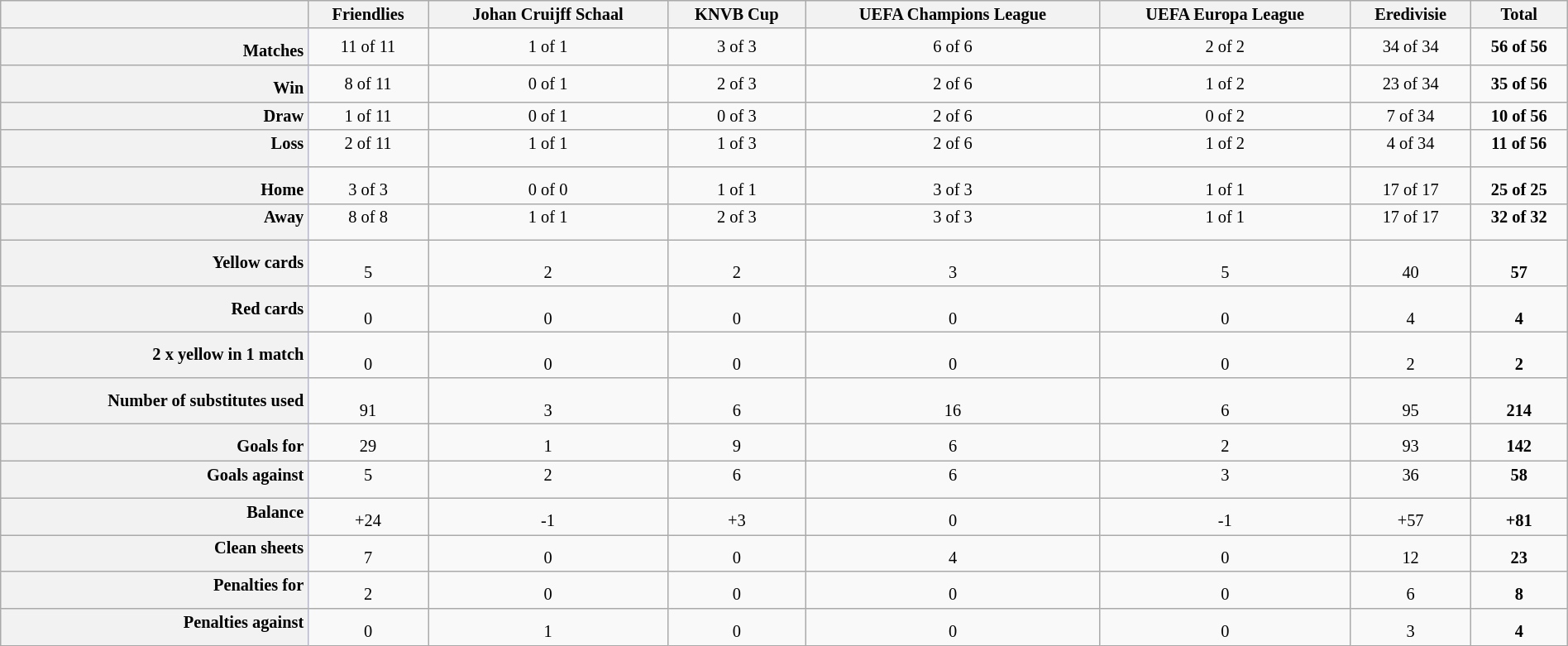<table class="wikitable" style="width:100%; font-size:85%;">
<tr>
<th></th>
<th>Friendlies</th>
<th>Johan Cruijff Schaal</th>
<th>KNVB Cup</th>
<th>UEFA Champions League</th>
<th>UEFA Europa League</th>
<th>Eredivisie</th>
<th>Total</th>
</tr>
<tr>
<th style="border-right:1px solid #B5B7CF;text-align:right;padding-top:10px;">Matches</th>
<td align=center>11 of 11</td>
<td align=center>1 of 1</td>
<td align=center>3 of 3</td>
<td align=center>6 of 6</td>
<td align=center>2 of 2</td>
<td align=center>34 of 34</td>
<td align=center><strong>56 of 56</strong></td>
</tr>
<tr style="font-size:100%;">
<th style="border-right:1px solid #B5B7CF;text-align:right;padding-top:10px;">Win</th>
<td align=center>8 of 11</td>
<td align=center>0 of 1</td>
<td align=center>2 of 3</td>
<td align=center>2 of 6</td>
<td align=center>1 of 2</td>
<td align=center>23 of 34</td>
<td align=center><strong>35 of 56</strong></td>
</tr>
<tr style="font-size:100%;">
<th style="border-right:1px solid #B5B7CF;text-align:right;">Draw</th>
<td align=center>1 of 11</td>
<td align=center>0 of 1</td>
<td align=center>0 of 3</td>
<td align=center>2 of 6</td>
<td align=center>0 of 2</td>
<td align=center>7 of 34</td>
<td align=center><strong>10 of 56</strong></td>
</tr>
<tr style="font-size:100%;" valign="top">
<th style="border-right:1px solid #B5B7CF;text-align:right;padding-bottom:10px;">Loss</th>
<td align=center>2 of 11</td>
<td align=center>1 of 1</td>
<td align=center>1 of 3</td>
<td align=center>2 of 6</td>
<td align=center>1 of 2</td>
<td align=center>4 of 34</td>
<td align=center><strong>11 of 56</strong></td>
</tr>
<tr style="font-size:100%;" valign="bottom">
<th style="border-right:1px solid #B5B7CF;text-align:right;padding-top:10px;">Home</th>
<td align=center>3 of 3</td>
<td align=center>0 of 0</td>
<td align=center>1 of 1</td>
<td align=center>3 of 3</td>
<td align=center>1 of 1</td>
<td align=center>17 of 17</td>
<td align=center><strong>25 of 25</strong></td>
</tr>
<tr style="font-size:100%;" valign="top">
<th style="border-right:1px solid #B5B7CF;text-align:right;padding-bottom:10px;">Away</th>
<td align=center>8 of 8</td>
<td align=center>1 of 1</td>
<td align=center>2 of 3</td>
<td align=center>3 of 3</td>
<td align=center>1 of 1</td>
<td align=center>17 of 17</td>
<td align=center><strong>32 of 32</strong></td>
</tr>
<tr style="font-size:100%;" valign="bottom">
<th style="border-right:1px solid #B5B7CF;text-align:right;padding-top:10px;padding-bottom:10px;">Yellow cards </th>
<td align=center>5</td>
<td align=center>2</td>
<td align=center>2</td>
<td align=center>3</td>
<td align=center>5</td>
<td align=center>40</td>
<td align=center><strong>57</strong></td>
</tr>
<tr style="font-size:100%;" valign="bottom">
<th style="border-right:1px solid #B5B7CF;text-align:right;padding-top:10px;padding-bottom:10px;">Red cards </th>
<td align=center>0</td>
<td align=center>0</td>
<td align=center>0</td>
<td align=center>0</td>
<td align=center>0</td>
<td align=center>4</td>
<td align=center><strong>4</strong></td>
</tr>
<tr style="font-size:100%;" valign="bottom">
<th style="border-right:1px solid #B5B7CF;text-align:right;padding-top:10px;padding-bottom:10px;">2 x yellow in 1 match </th>
<td align=center>0</td>
<td align=center>0</td>
<td align=center>0</td>
<td align=center>0</td>
<td align=center>0</td>
<td align=center>2</td>
<td align=center><strong>2</strong></td>
</tr>
<tr style="font-size:100%;" valign="bottom">
<th style="border-right:1px solid #B5B7CF;text-align:right;padding-top:10px;padding-bottom:10px;">Number of substitutes used </th>
<td align=center>91</td>
<td align=center>3</td>
<td align=center>6</td>
<td align=center>16</td>
<td align=center>6</td>
<td align=center>95</td>
<td align=center><strong>214</strong></td>
</tr>
<tr style="font-size:100%;" valign="bottom">
<th style="border-right:1px solid #B5B7CF;text-align:right;padding-top:10px;">Goals for </th>
<td align=center>29</td>
<td align=center>1</td>
<td align=center>9</td>
<td align=center>6</td>
<td align=center>2</td>
<td align=center>93</td>
<td align=center><strong>142</strong></td>
</tr>
<tr style="font-size:100%;" valign="top">
<th style="border-right:1px solid #B5B7CF;text-align:right;padding-bottom:10px;">Goals against </th>
<td align=center>5</td>
<td align=center>2</td>
<td align=center>6</td>
<td align=center>6</td>
<td align=center>3</td>
<td align=center>36</td>
<td align=center><strong>58</strong></td>
</tr>
<tr style="font-size:100%;" valign="bottom">
<th style="border-right:1px solid #B5B7CF;text-align:right;padding-bottom:10px;">Balance </th>
<td align=center>+24</td>
<td align=center>-1</td>
<td align=center>+3</td>
<td align=center>0</td>
<td align=center>-1</td>
<td align=center>+57</td>
<td align=center><strong>+81</strong></td>
</tr>
<tr style="font-size:100%;" valign="bottom">
<th style="border-right:1px solid #B5B7CF;text-align:right;padding-bottom:10px;">Clean sheets </th>
<td align=center>7</td>
<td align=center>0</td>
<td align=center>0</td>
<td align=center>4</td>
<td align=center>0</td>
<td align=center>12</td>
<td align=center><strong>23</strong></td>
</tr>
<tr style="font-size:100%;" valign="bottom">
<th style="border-right:1px solid #B5B7CF;text-align:right;padding-bottom:10px;">Penalties for </th>
<td align=center>2</td>
<td align=center>0</td>
<td align=center>0</td>
<td align=center>0</td>
<td align=center>0</td>
<td align=center>6</td>
<td align=center><strong>8</strong></td>
</tr>
<tr style="font-size:100%;" valign="bottom">
<th style="border-right:1px solid #B5B7CF;text-align:right;padding-bottom:10px;">Penalties against </th>
<td align=center>0</td>
<td align=center>1</td>
<td align=center>0</td>
<td align=center>0</td>
<td align=center>0</td>
<td align=center>3</td>
<td align=center><strong>4</strong></td>
</tr>
</table>
